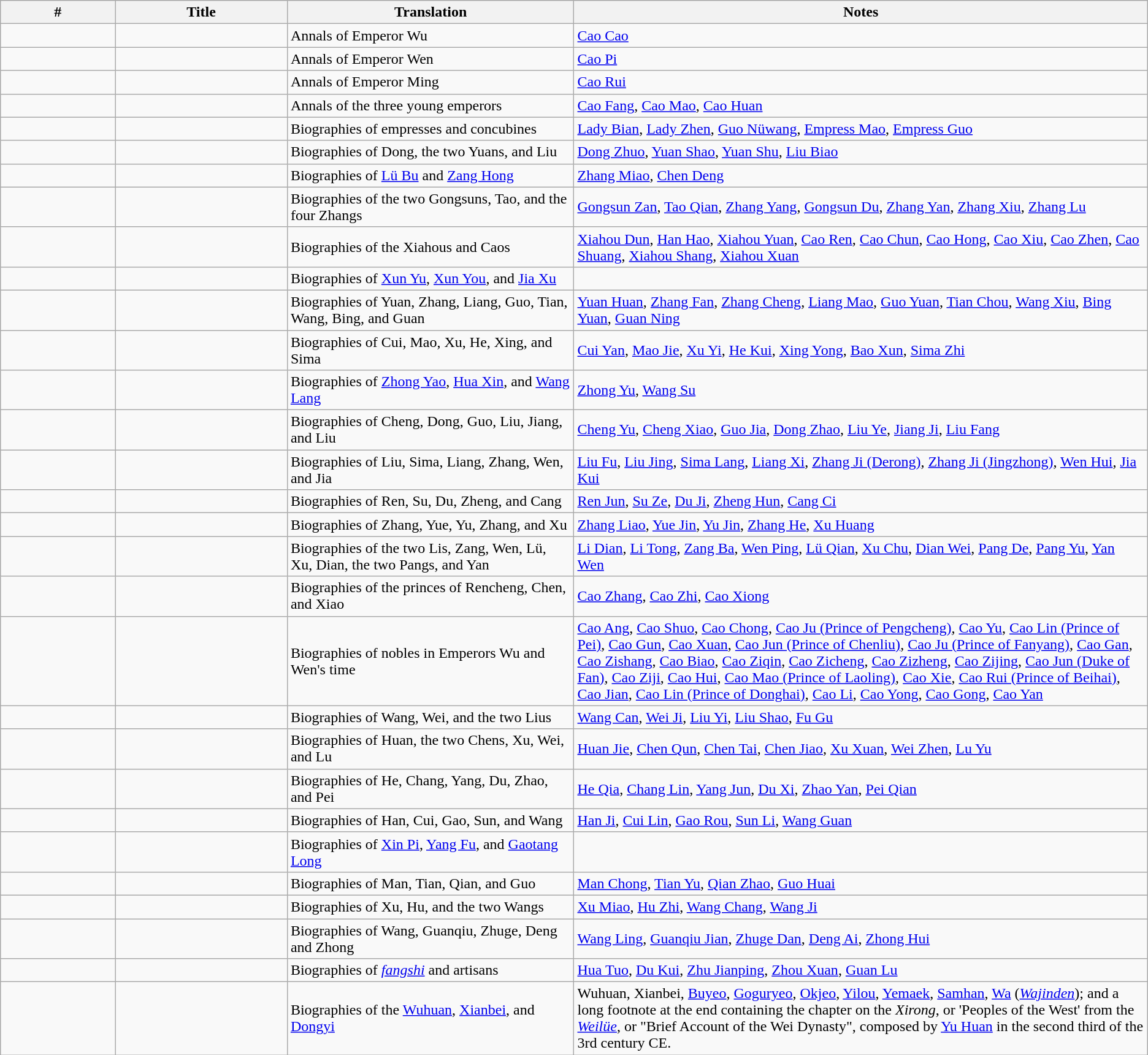<table class="wikitable">
<tr>
<th width="10%">#</th>
<th width="15%">Title</th>
<th width="25%">Translation</th>
<th width="50%">Notes</th>
</tr>
<tr>
<td></td>
<td></td>
<td>Annals of Emperor Wu</td>
<td><a href='#'>Cao Cao</a></td>
</tr>
<tr>
<td></td>
<td></td>
<td>Annals of Emperor Wen</td>
<td><a href='#'>Cao Pi</a></td>
</tr>
<tr>
<td></td>
<td></td>
<td>Annals of Emperor Ming</td>
<td><a href='#'>Cao Rui</a></td>
</tr>
<tr>
<td></td>
<td></td>
<td>Annals of the three young emperors</td>
<td><a href='#'>Cao Fang</a>, <a href='#'>Cao Mao</a>, <a href='#'>Cao Huan</a></td>
</tr>
<tr>
<td></td>
<td></td>
<td>Biographies of empresses and concubines</td>
<td><a href='#'>Lady Bian</a>, <a href='#'>Lady Zhen</a>, <a href='#'>Guo Nüwang</a>, <a href='#'>Empress Mao</a>, <a href='#'>Empress Guo</a></td>
</tr>
<tr>
<td></td>
<td></td>
<td>Biographies of Dong, the two Yuans, and Liu</td>
<td><a href='#'>Dong Zhuo</a>, <a href='#'>Yuan Shao</a>, <a href='#'>Yuan Shu</a>, <a href='#'>Liu Biao</a></td>
</tr>
<tr>
<td></td>
<td></td>
<td>Biographies of <a href='#'>Lü Bu</a> and <a href='#'>Zang Hong</a></td>
<td><a href='#'>Zhang Miao</a>, <a href='#'>Chen Deng</a></td>
</tr>
<tr>
<td></td>
<td></td>
<td>Biographies of the two Gongsuns, Tao, and the four Zhangs</td>
<td><a href='#'>Gongsun Zan</a>, <a href='#'>Tao Qian</a>, <a href='#'>Zhang Yang</a>, <a href='#'>Gongsun Du</a>, <a href='#'>Zhang Yan</a>, <a href='#'>Zhang Xiu</a>, <a href='#'>Zhang Lu</a></td>
</tr>
<tr>
<td></td>
<td></td>
<td>Biographies of the Xiahous and Caos</td>
<td><a href='#'>Xiahou Dun</a>, <a href='#'>Han Hao</a>, <a href='#'>Xiahou Yuan</a>, <a href='#'>Cao Ren</a>, <a href='#'>Cao Chun</a>, <a href='#'>Cao Hong</a>, <a href='#'>Cao Xiu</a>, <a href='#'>Cao Zhen</a>, <a href='#'>Cao Shuang</a>, <a href='#'>Xiahou Shang</a>, <a href='#'>Xiahou Xuan</a></td>
</tr>
<tr>
<td></td>
<td></td>
<td>Biographies of <a href='#'>Xun Yu</a>, <a href='#'>Xun You</a>, and <a href='#'>Jia Xu</a></td>
<td></td>
</tr>
<tr>
<td></td>
<td></td>
<td>Biographies of Yuan, Zhang, Liang, Guo, Tian, Wang, Bing, and Guan</td>
<td><a href='#'>Yuan Huan</a>, <a href='#'>Zhang Fan</a>, <a href='#'>Zhang Cheng</a>, <a href='#'>Liang Mao</a>, <a href='#'>Guo Yuan</a>, <a href='#'>Tian Chou</a>, <a href='#'>Wang Xiu</a>, <a href='#'>Bing Yuan</a>, <a href='#'>Guan Ning</a></td>
</tr>
<tr>
<td></td>
<td></td>
<td>Biographies of Cui, Mao, Xu, He, Xing, and Sima</td>
<td><a href='#'>Cui Yan</a>, <a href='#'>Mao Jie</a>, <a href='#'>Xu Yi</a>, <a href='#'>He Kui</a>, <a href='#'>Xing Yong</a>, <a href='#'>Bao Xun</a>, <a href='#'>Sima Zhi</a></td>
</tr>
<tr>
<td></td>
<td></td>
<td>Biographies of <a href='#'>Zhong Yao</a>, <a href='#'>Hua Xin</a>, and <a href='#'>Wang Lang</a></td>
<td><a href='#'>Zhong Yu</a>, <a href='#'>Wang Su</a></td>
</tr>
<tr>
<td></td>
<td></td>
<td>Biographies of Cheng, Dong, Guo, Liu, Jiang, and Liu</td>
<td><a href='#'>Cheng Yu</a>, <a href='#'>Cheng Xiao</a>, <a href='#'>Guo Jia</a>, <a href='#'>Dong Zhao</a>, <a href='#'>Liu Ye</a>, <a href='#'>Jiang Ji</a>, <a href='#'>Liu Fang</a></td>
</tr>
<tr>
<td></td>
<td></td>
<td>Biographies of Liu, Sima, Liang, Zhang, Wen, and Jia</td>
<td><a href='#'>Liu Fu</a>, <a href='#'>Liu Jing</a>, <a href='#'>Sima Lang</a>, <a href='#'>Liang Xi</a>, <a href='#'>Zhang Ji (Derong)</a>, <a href='#'>Zhang Ji (Jingzhong)</a>, <a href='#'>Wen Hui</a>, <a href='#'>Jia Kui</a></td>
</tr>
<tr>
<td></td>
<td></td>
<td>Biographies of Ren, Su, Du, Zheng, and Cang</td>
<td><a href='#'>Ren Jun</a>, <a href='#'>Su Ze</a>, <a href='#'>Du Ji</a>, <a href='#'>Zheng Hun</a>, <a href='#'>Cang Ci</a></td>
</tr>
<tr>
<td></td>
<td></td>
<td>Biographies of Zhang, Yue, Yu, Zhang, and Xu</td>
<td><a href='#'>Zhang Liao</a>, <a href='#'>Yue Jin</a>, <a href='#'>Yu Jin</a>, <a href='#'>Zhang He</a>, <a href='#'>Xu Huang</a></td>
</tr>
<tr>
<td></td>
<td></td>
<td>Biographies of the two Lis, Zang, Wen, Lü, Xu, Dian, the two Pangs, and Yan</td>
<td><a href='#'>Li Dian</a>, <a href='#'>Li Tong</a>, <a href='#'>Zang Ba</a>, <a href='#'>Wen Ping</a>, <a href='#'>Lü Qian</a>, <a href='#'>Xu Chu</a>, <a href='#'>Dian Wei</a>, <a href='#'>Pang De</a>, <a href='#'>Pang Yu</a>, <a href='#'>Yan Wen</a></td>
</tr>
<tr>
<td></td>
<td></td>
<td>Biographies of the princes of Rencheng, Chen, and Xiao</td>
<td><a href='#'>Cao Zhang</a>, <a href='#'>Cao Zhi</a>, <a href='#'>Cao Xiong</a></td>
</tr>
<tr>
<td></td>
<td></td>
<td>Biographies of nobles in Emperors Wu and Wen's time</td>
<td><a href='#'>Cao Ang</a>, <a href='#'>Cao Shuo</a>, <a href='#'>Cao Chong</a>, <a href='#'>Cao Ju (Prince of Pengcheng)</a>, <a href='#'>Cao Yu</a>, <a href='#'>Cao Lin (Prince of Pei)</a>, <a href='#'>Cao Gun</a>, <a href='#'>Cao Xuan</a>, <a href='#'>Cao Jun (Prince of Chenliu)</a>, <a href='#'>Cao Ju (Prince of Fanyang)</a>, <a href='#'>Cao Gan</a>, <a href='#'>Cao Zishang</a>, <a href='#'>Cao Biao</a>, <a href='#'>Cao Ziqin</a>, <a href='#'>Cao Zicheng</a>, <a href='#'>Cao Zizheng</a>, <a href='#'>Cao Zijing</a>, <a href='#'>Cao Jun (Duke of Fan)</a>, <a href='#'>Cao Ziji</a>, <a href='#'>Cao Hui</a>, <a href='#'>Cao Mao (Prince of Laoling)</a>, <a href='#'>Cao Xie</a>, <a href='#'>Cao Rui (Prince of Beihai)</a>, <a href='#'>Cao Jian</a>, <a href='#'>Cao Lin (Prince of Donghai)</a>, <a href='#'>Cao Li</a>, <a href='#'>Cao Yong</a>, <a href='#'>Cao Gong</a>, <a href='#'>Cao Yan</a></td>
</tr>
<tr>
<td></td>
<td></td>
<td>Biographies of Wang, Wei, and the two Lius</td>
<td><a href='#'>Wang Can</a>, <a href='#'>Wei Ji</a>, <a href='#'>Liu Yi</a>, <a href='#'>Liu Shao</a>, <a href='#'>Fu Gu</a></td>
</tr>
<tr>
<td></td>
<td></td>
<td>Biographies of Huan, the two Chens, Xu, Wei, and Lu</td>
<td><a href='#'>Huan Jie</a>, <a href='#'>Chen Qun</a>, <a href='#'>Chen Tai</a>, <a href='#'>Chen Jiao</a>, <a href='#'>Xu Xuan</a>, <a href='#'>Wei Zhen</a>, <a href='#'>Lu Yu</a></td>
</tr>
<tr>
<td></td>
<td></td>
<td>Biographies of He, Chang, Yang, Du, Zhao, and Pei</td>
<td><a href='#'>He Qia</a>, <a href='#'>Chang Lin</a>, <a href='#'>Yang Jun</a>, <a href='#'>Du Xi</a>, <a href='#'>Zhao Yan</a>, <a href='#'>Pei Qian</a></td>
</tr>
<tr>
<td></td>
<td></td>
<td>Biographies of Han, Cui, Gao, Sun, and Wang</td>
<td><a href='#'>Han Ji</a>, <a href='#'>Cui Lin</a>, <a href='#'>Gao Rou</a>, <a href='#'>Sun Li</a>, <a href='#'>Wang Guan</a></td>
</tr>
<tr>
<td></td>
<td></td>
<td>Biographies of <a href='#'>Xin Pi</a>, <a href='#'>Yang Fu</a>, and <a href='#'>Gaotang Long</a></td>
<td></td>
</tr>
<tr>
<td></td>
<td></td>
<td>Biographies of Man, Tian, Qian, and Guo</td>
<td><a href='#'>Man Chong</a>, <a href='#'>Tian Yu</a>, <a href='#'>Qian Zhao</a>, <a href='#'>Guo Huai</a></td>
</tr>
<tr>
<td></td>
<td></td>
<td>Biographies of Xu, Hu, and the two Wangs</td>
<td><a href='#'>Xu Miao</a>, <a href='#'>Hu Zhi</a>, <a href='#'>Wang Chang</a>, <a href='#'>Wang Ji</a></td>
</tr>
<tr>
<td></td>
<td></td>
<td>Biographies of Wang, Guanqiu, Zhuge, Deng and Zhong</td>
<td><a href='#'>Wang Ling</a>, <a href='#'>Guanqiu Jian</a>, <a href='#'>Zhuge Dan</a>, <a href='#'>Deng Ai</a>, <a href='#'>Zhong Hui</a></td>
</tr>
<tr>
<td></td>
<td></td>
<td>Biographies of <em><a href='#'>fangshi</a></em> and artisans</td>
<td><a href='#'>Hua Tuo</a>, <a href='#'>Du Kui</a>, <a href='#'>Zhu Jianping</a>, <a href='#'>Zhou Xuan</a>, <a href='#'>Guan Lu</a></td>
</tr>
<tr>
<td></td>
<td></td>
<td>Biographies of the <a href='#'>Wuhuan</a>, <a href='#'>Xianbei</a>, and <a href='#'>Dongyi</a></td>
<td>Wuhuan, Xianbei, <a href='#'>Buyeo</a>, <a href='#'>Goguryeo</a>, <a href='#'>Okjeo</a>, <a href='#'>Yilou</a>, <a href='#'>Yemaek</a>, <a href='#'>Samhan</a>, <a href='#'>Wa</a> (<em><a href='#'>Wajinden</a></em>); and a long footnote at the end containing the chapter on the <em>Xirong</em>, or 'Peoples of the West' from the <em><a href='#'>Weilüe</a></em>, or "Brief Account of the Wei Dynasty", composed by <a href='#'>Yu Huan</a> in the second third of the 3rd century CE.</td>
</tr>
</table>
